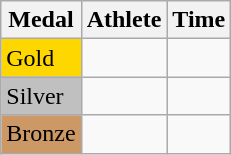<table class="wikitable">
<tr>
<th>Medal</th>
<th>Athlete</th>
<th>Time</th>
</tr>
<tr>
<td bgcolor="gold">Gold</td>
<td></td>
<td></td>
</tr>
<tr>
<td bgcolor="silver">Silver</td>
<td></td>
<td></td>
</tr>
<tr>
<td bgcolor="CC9966">Bronze</td>
<td></td>
<td></td>
</tr>
</table>
